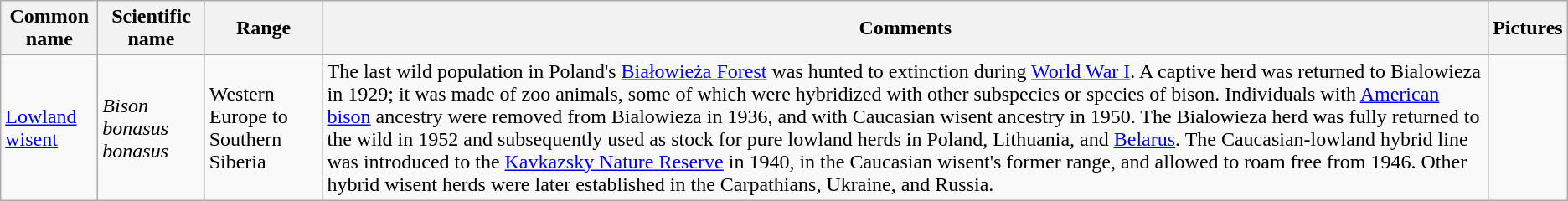<table class="wikitable">
<tr>
<th>Common name</th>
<th>Scientific name</th>
<th>Range</th>
<th class="unsortable">Comments</th>
<th class="unsortable">Pictures</th>
</tr>
<tr>
<td><a href='#'>Lowland wisent</a></td>
<td><em>Bison bonasus bonasus</em></td>
<td>Western Europe to Southern Siberia</td>
<td>The last wild population in Poland's <a href='#'>Białowieża Forest</a> was hunted to extinction during <a href='#'>World War I</a>. A captive herd was returned to Bialowieza in 1929; it was made of zoo animals, some of which were hybridized with other subspecies or species of bison. Individuals with <a href='#'>American bison</a> ancestry were removed from Bialowieza in 1936, and with Caucasian wisent ancestry in 1950. The Bialowieza herd was fully returned to the wild in 1952 and subsequently used as stock for pure lowland herds in Poland, Lithuania, and <a href='#'>Belarus</a>. The Caucasian-lowland hybrid line was introduced to the <a href='#'>Kavkazsky Nature Reserve</a> in 1940, in the Caucasian wisent's former range, and allowed to roam free from 1946. Other hybrid wisent herds were later established in the Carpathians, Ukraine, and Russia.</td>
<td></td>
</tr>
</table>
